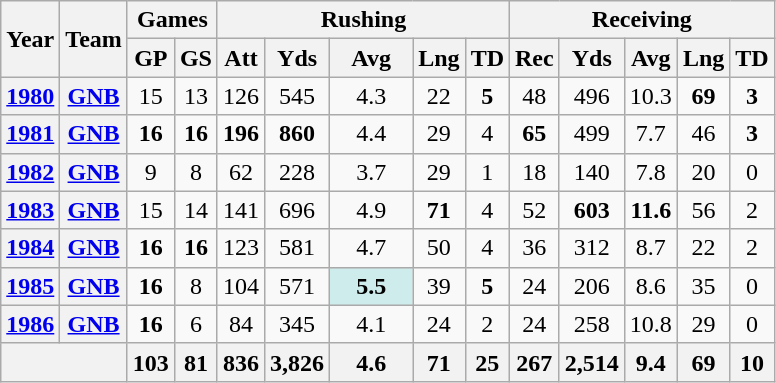<table class="wikitable" style="text-align:center;">
<tr>
<th rowspan="2">Year</th>
<th rowspan="2">Team</th>
<th colspan="2">Games</th>
<th colspan="5">Rushing</th>
<th colspan="5">Receiving</th>
</tr>
<tr>
<th>GP</th>
<th>GS</th>
<th>Att</th>
<th>Yds</th>
<th>Avg</th>
<th>Lng</th>
<th>TD</th>
<th>Rec</th>
<th>Yds</th>
<th>Avg</th>
<th>Lng</th>
<th>TD</th>
</tr>
<tr>
<th><a href='#'>1980</a></th>
<th><a href='#'>GNB</a></th>
<td>15</td>
<td>13</td>
<td>126</td>
<td>545</td>
<td>4.3</td>
<td>22</td>
<td><strong>5</strong></td>
<td>48</td>
<td>496</td>
<td>10.3</td>
<td><strong>69</strong></td>
<td><strong>3</strong></td>
</tr>
<tr>
<th><a href='#'>1981</a></th>
<th><a href='#'>GNB</a></th>
<td><strong>16</strong></td>
<td><strong>16</strong></td>
<td><strong>196</strong></td>
<td><strong>860</strong></td>
<td>4.4</td>
<td>29</td>
<td>4</td>
<td><strong>65</strong></td>
<td>499</td>
<td>7.7</td>
<td>46</td>
<td><strong>3</strong></td>
</tr>
<tr>
<th><a href='#'>1982</a></th>
<th><a href='#'>GNB</a></th>
<td>9</td>
<td>8</td>
<td>62</td>
<td>228</td>
<td>3.7</td>
<td>29</td>
<td>1</td>
<td>18</td>
<td>140</td>
<td>7.8</td>
<td>20</td>
<td>0</td>
</tr>
<tr>
<th><a href='#'>1983</a></th>
<th><a href='#'>GNB</a></th>
<td>15</td>
<td>14</td>
<td>141</td>
<td>696</td>
<td>4.9</td>
<td><strong>71</strong></td>
<td>4</td>
<td>52</td>
<td><strong>603</strong></td>
<td><strong>11.6</strong></td>
<td>56</td>
<td>2</td>
</tr>
<tr>
<th><a href='#'>1984</a></th>
<th><a href='#'>GNB</a></th>
<td><strong>16</strong></td>
<td><strong>16</strong></td>
<td>123</td>
<td>581</td>
<td>4.7</td>
<td>50</td>
<td>4</td>
<td>36</td>
<td>312</td>
<td>8.7</td>
<td>22</td>
<td>2</td>
</tr>
<tr>
<th><a href='#'>1985</a></th>
<th><a href='#'>GNB</a></th>
<td><strong>16</strong></td>
<td>8</td>
<td>104</td>
<td>571</td>
<td style="background:#cfecec; width:3em;"><strong>5.5</strong></td>
<td>39</td>
<td><strong>5</strong></td>
<td>24</td>
<td>206</td>
<td>8.6</td>
<td>35</td>
<td>0</td>
</tr>
<tr>
<th><a href='#'>1986</a></th>
<th><a href='#'>GNB</a></th>
<td><strong>16</strong></td>
<td>6</td>
<td>84</td>
<td>345</td>
<td>4.1</td>
<td>24</td>
<td>2</td>
<td>24</td>
<td>258</td>
<td>10.8</td>
<td>29</td>
<td>0</td>
</tr>
<tr>
<th colspan="2"></th>
<th>103</th>
<th>81</th>
<th>836</th>
<th>3,826</th>
<th>4.6</th>
<th>71</th>
<th>25</th>
<th>267</th>
<th>2,514</th>
<th>9.4</th>
<th>69</th>
<th>10</th>
</tr>
</table>
